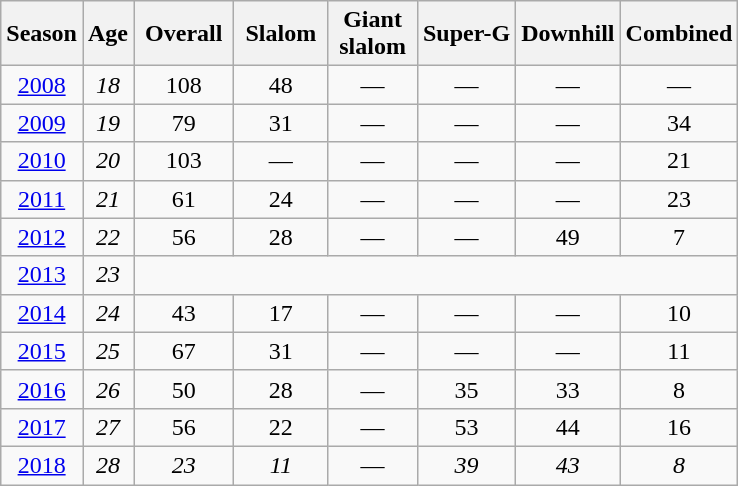<table class=wikitable style="text-align:center">
<tr>
<th>Season</th>
<th>Age</th>
<th> Overall </th>
<th> Slalom </th>
<th>Giant<br> slalom </th>
<th>Super-G</th>
<th>Downhill</th>
<th>Combined</th>
</tr>
<tr>
<td><a href='#'>2008</a></td>
<td><em>18</em></td>
<td>108</td>
<td>48</td>
<td>—</td>
<td>—</td>
<td>—</td>
<td>—</td>
</tr>
<tr>
<td><a href='#'>2009</a></td>
<td><em>19</em></td>
<td>79</td>
<td>31</td>
<td>—</td>
<td>—</td>
<td>—</td>
<td>34</td>
</tr>
<tr>
<td><a href='#'>2010</a></td>
<td><em>20</em></td>
<td>103</td>
<td>—</td>
<td>—</td>
<td>—</td>
<td>—</td>
<td>21</td>
</tr>
<tr>
<td><a href='#'>2011</a></td>
<td><em>21</em></td>
<td>61</td>
<td>24</td>
<td>—</td>
<td>—</td>
<td>—</td>
<td>23</td>
</tr>
<tr>
<td><a href='#'>2012</a></td>
<td><em>22</em></td>
<td>56</td>
<td>28</td>
<td>—</td>
<td>—</td>
<td>49</td>
<td>7</td>
</tr>
<tr>
<td><a href='#'>2013</a></td>
<td><em>23</em></td>
<td colspan=6></td>
</tr>
<tr>
<td><a href='#'>2014</a></td>
<td><em>24</em></td>
<td>43</td>
<td>17</td>
<td>—</td>
<td>—</td>
<td>—</td>
<td>10</td>
</tr>
<tr>
<td><a href='#'>2015</a></td>
<td><em>25</em></td>
<td>67</td>
<td>31</td>
<td>—</td>
<td>—</td>
<td>—</td>
<td>11</td>
</tr>
<tr>
<td><a href='#'>2016</a></td>
<td><em>26</em></td>
<td>50</td>
<td>28</td>
<td>—</td>
<td>35</td>
<td>33</td>
<td>8</td>
</tr>
<tr>
<td><a href='#'>2017</a></td>
<td><em>27</em></td>
<td>56</td>
<td>22</td>
<td>—</td>
<td>53</td>
<td>44</td>
<td>16</td>
</tr>
<tr>
<td><a href='#'>2018</a></td>
<td><em>28</em></td>
<td><em>23</em></td>
<td><em>11</em></td>
<td>—</td>
<td><em>39</em></td>
<td><em>43</em></td>
<td><em>8</em></td>
</tr>
</table>
